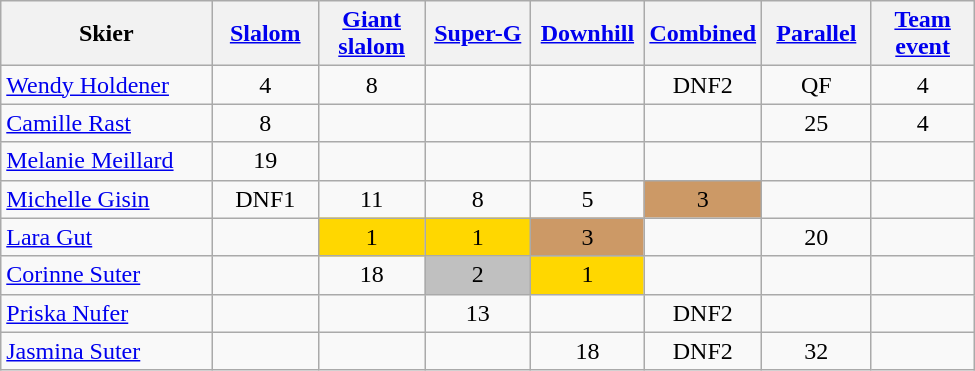<table class="wikitable" width=650px style="font-size:100%; text-align:center;">
<tr>
<th width=160px>Skier</th>
<th width=70px><a href='#'>Slalom</a></th>
<th width=70px><a href='#'>Giant slalom</a></th>
<th width=70px><a href='#'>Super-G</a></th>
<th width=70px><a href='#'>Downhill</a></th>
<th width=70px><a href='#'>Combined</a></th>
<th width=70px><a href='#'>Parallel</a></th>
<th width=70px><a href='#'>Team event</a></th>
</tr>
<tr>
<td align=left><a href='#'>Wendy Holdener</a></td>
<td>4</td>
<td>8</td>
<td></td>
<td></td>
<td>DNF2</td>
<td>QF</td>
<td>4</td>
</tr>
<tr>
<td align=left><a href='#'>Camille Rast</a></td>
<td>8</td>
<td></td>
<td></td>
<td></td>
<td></td>
<td>25</td>
<td>4</td>
</tr>
<tr>
<td align=left><a href='#'>Melanie Meillard</a></td>
<td>19</td>
<td></td>
<td></td>
<td></td>
<td></td>
<td></td>
<td></td>
</tr>
<tr>
<td align=left><a href='#'>Michelle Gisin</a></td>
<td>DNF1</td>
<td>11</td>
<td>8</td>
<td>5</td>
<td bgcolor=cc9966>3</td>
<td></td>
<td></td>
</tr>
<tr>
<td align=left><a href='#'>Lara Gut</a></td>
<td></td>
<td bgcolor=gold>1</td>
<td bgcolor=gold>1</td>
<td bgcolor=cc9966>3</td>
<td></td>
<td>20</td>
<td></td>
</tr>
<tr>
<td align=left><a href='#'>Corinne Suter</a></td>
<td></td>
<td>18</td>
<td bgcolor=silver>2</td>
<td bgcolor=gold>1</td>
<td></td>
<td></td>
<td></td>
</tr>
<tr>
<td align=left><a href='#'>Priska Nufer</a></td>
<td></td>
<td></td>
<td>13</td>
<td></td>
<td>DNF2</td>
<td></td>
<td></td>
</tr>
<tr>
<td align=left><a href='#'>Jasmina Suter</a></td>
<td></td>
<td></td>
<td></td>
<td>18</td>
<td>DNF2</td>
<td>32</td>
<td></td>
</tr>
</table>
